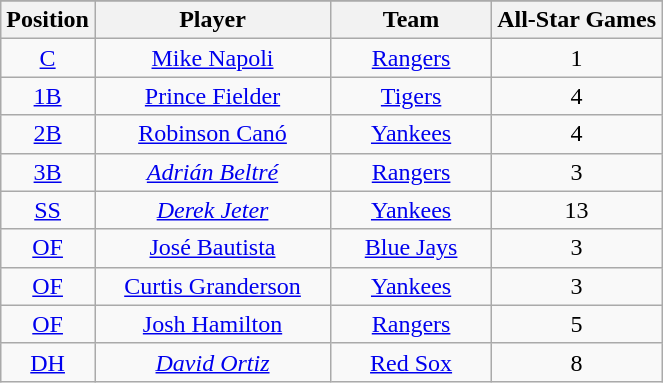<table class="wikitable" style="text-align:center;">
<tr>
</tr>
<tr>
<th>Position</th>
<th style="width:150px;">Player</th>
<th style="width:100px;">Team</th>
<th>All-Star Games</th>
</tr>
<tr>
<td><a href='#'>C</a></td>
<td><a href='#'>Mike Napoli</a></td>
<td><a href='#'>Rangers</a></td>
<td>1</td>
</tr>
<tr>
<td><a href='#'>1B</a></td>
<td><a href='#'>Prince Fielder</a></td>
<td><a href='#'>Tigers</a></td>
<td>4</td>
</tr>
<tr>
<td><a href='#'>2B</a></td>
<td><a href='#'>Robinson Canó</a></td>
<td><a href='#'>Yankees</a></td>
<td>4</td>
</tr>
<tr>
<td><a href='#'>3B</a></td>
<td><em><a href='#'>Adrián Beltré</a></em></td>
<td><a href='#'>Rangers</a></td>
<td>3</td>
</tr>
<tr>
<td><a href='#'>SS</a></td>
<td><em><a href='#'>Derek Jeter</a></em></td>
<td><a href='#'>Yankees</a></td>
<td>13</td>
</tr>
<tr>
<td><a href='#'>OF</a></td>
<td><a href='#'>José Bautista</a></td>
<td><a href='#'>Blue Jays</a></td>
<td>3</td>
</tr>
<tr>
<td><a href='#'>OF</a></td>
<td><a href='#'>Curtis Granderson</a></td>
<td><a href='#'>Yankees</a></td>
<td>3</td>
</tr>
<tr>
<td><a href='#'>OF</a></td>
<td><a href='#'>Josh Hamilton</a></td>
<td><a href='#'>Rangers</a></td>
<td>5</td>
</tr>
<tr>
<td><a href='#'>DH</a></td>
<td><em><a href='#'>David Ortiz</a></em></td>
<td><a href='#'>Red Sox</a></td>
<td>8</td>
</tr>
</table>
